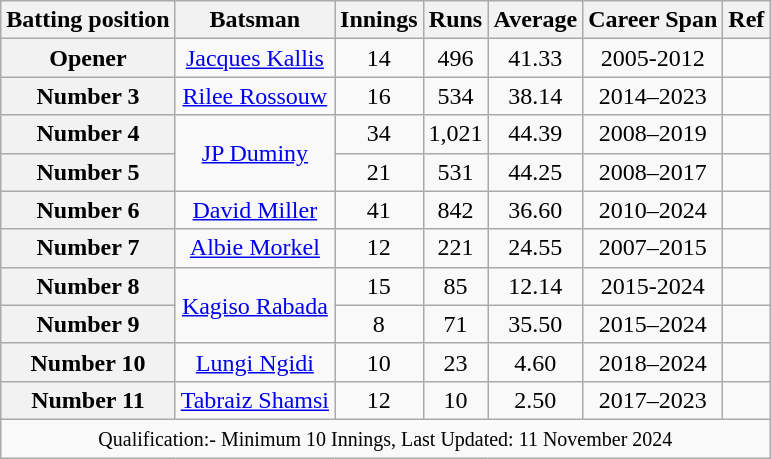<table class="wikitable sortable" style="text-align:center;">
<tr>
<th scope="col">Batting position</th>
<th scope="col">Batsman</th>
<th scope="col">Innings</th>
<th scope="col">Runs</th>
<th scope="col">Average</th>
<th scope="col">Career Span</th>
<th scope="col">Ref</th>
</tr>
<tr>
<th scope="row">Opener</th>
<td><a href='#'>Jacques Kallis</a></td>
<td>14</td>
<td>496</td>
<td>41.33</td>
<td>2005-2012</td>
<td></td>
</tr>
<tr>
<th scope="row">Number 3</th>
<td><a href='#'>Rilee Rossouw</a></td>
<td>16</td>
<td>534</td>
<td>38.14</td>
<td>2014–2023</td>
<td></td>
</tr>
<tr>
<th scope="row">Number 4</th>
<td rowspan=2><a href='#'>JP Duminy</a></td>
<td>34</td>
<td>1,021</td>
<td>44.39</td>
<td>2008–2019</td>
<td></td>
</tr>
<tr>
<th scope="row">Number 5</th>
<td>21</td>
<td>531</td>
<td>44.25</td>
<td>2008–2017</td>
<td></td>
</tr>
<tr>
<th scope="row">Number 6</th>
<td><a href='#'>David Miller</a></td>
<td>41</td>
<td>842</td>
<td>36.60</td>
<td>2010–2024</td>
<td></td>
</tr>
<tr>
<th scope="row">Number 7</th>
<td><a href='#'>Albie Morkel</a></td>
<td>12</td>
<td>221</td>
<td>24.55</td>
<td>2007–2015</td>
<td></td>
</tr>
<tr>
<th scope="row">Number 8</th>
<td rowspan=2><a href='#'>Kagiso Rabada</a></td>
<td>15</td>
<td>85</td>
<td>12.14</td>
<td>2015-2024</td>
<td></td>
</tr>
<tr>
<th scope="row">Number 9</th>
<td>8</td>
<td>71</td>
<td>35.50</td>
<td>2015–2024</td>
<td></td>
</tr>
<tr>
<th scope="row">Number 10</th>
<td><a href='#'>Lungi Ngidi</a></td>
<td>10</td>
<td>23</td>
<td>4.60</td>
<td>2018–2024</td>
<td></td>
</tr>
<tr>
<th scope="row">Number 11</th>
<td><a href='#'>Tabraiz Shamsi</a></td>
<td>12</td>
<td>10</td>
<td>2.50</td>
<td>2017–2023</td>
<td></td>
</tr>
<tr>
<td colspan=7><small>Qualification:- Minimum 10 Innings, Last Updated: 11 November 2024</small></td>
</tr>
</table>
